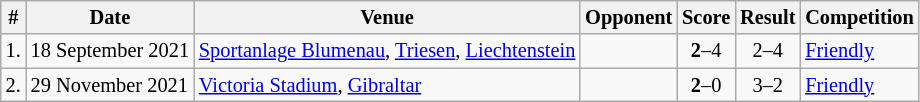<table class="wikitable" style="font-size:85%;">
<tr>
<th>#</th>
<th>Date</th>
<th>Venue</th>
<th>Opponent</th>
<th>Score</th>
<th>Result</th>
<th>Competition</th>
</tr>
<tr>
<td>1.</td>
<td>18 September 2021</td>
<td><a href='#'>Sportanlage Blumenau</a>, <a href='#'>Triesen</a>, <a href='#'>Liechtenstein</a></td>
<td></td>
<td align=center><strong>2</strong>–4</td>
<td align=center>2–4</td>
<td><a href='#'>Friendly</a></td>
</tr>
<tr>
<td>2.</td>
<td>29 November 2021</td>
<td><a href='#'>Victoria Stadium</a>, <a href='#'>Gibraltar</a></td>
<td></td>
<td align=center><strong>2</strong>–0</td>
<td align=center>3–2</td>
<td><a href='#'>Friendly</a></td>
</tr>
</table>
